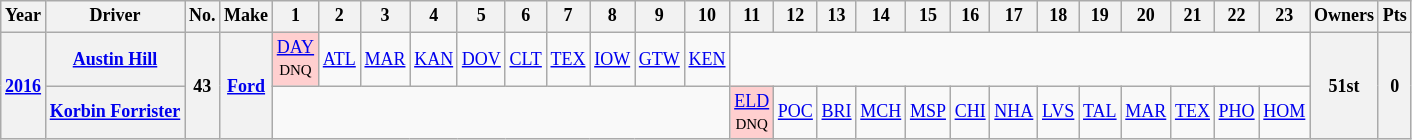<table class="wikitable" style="text-align:center; font-size:75%">
<tr>
<th>Year</th>
<th>Driver</th>
<th>No.</th>
<th>Make</th>
<th>1</th>
<th>2</th>
<th>3</th>
<th>4</th>
<th>5</th>
<th>6</th>
<th>7</th>
<th>8</th>
<th>9</th>
<th>10</th>
<th>11</th>
<th>12</th>
<th>13</th>
<th>14</th>
<th>15</th>
<th>16</th>
<th>17</th>
<th>18</th>
<th>19</th>
<th>20</th>
<th>21</th>
<th>22</th>
<th>23</th>
<th>Owners</th>
<th>Pts</th>
</tr>
<tr>
<th rowspan=2><a href='#'>2016</a></th>
<th><a href='#'>Austin Hill</a></th>
<th rowspan=2>43</th>
<th rowspan=2><a href='#'>Ford</a></th>
<td style="background:#FFCFCF;"><a href='#'>DAY</a><br><small>DNQ</small></td>
<td><a href='#'>ATL</a></td>
<td><a href='#'>MAR</a></td>
<td><a href='#'>KAN</a></td>
<td><a href='#'>DOV</a></td>
<td><a href='#'>CLT</a></td>
<td><a href='#'>TEX</a></td>
<td><a href='#'>IOW</a></td>
<td><a href='#'>GTW</a></td>
<td><a href='#'>KEN</a></td>
<td colspan=13></td>
<th rowspan=2>51st</th>
<th rowspan=2>0</th>
</tr>
<tr>
<th><a href='#'>Korbin Forrister</a></th>
<td colspan=10></td>
<td style="background:#FFCFCF;"><a href='#'>ELD</a><br><small>DNQ</small></td>
<td><a href='#'>POC</a></td>
<td><a href='#'>BRI</a></td>
<td><a href='#'>MCH</a></td>
<td><a href='#'>MSP</a></td>
<td><a href='#'>CHI</a></td>
<td><a href='#'>NHA</a></td>
<td><a href='#'>LVS</a></td>
<td><a href='#'>TAL</a></td>
<td><a href='#'>MAR</a></td>
<td><a href='#'>TEX</a></td>
<td><a href='#'>PHO</a></td>
<td><a href='#'>HOM</a></td>
</tr>
</table>
